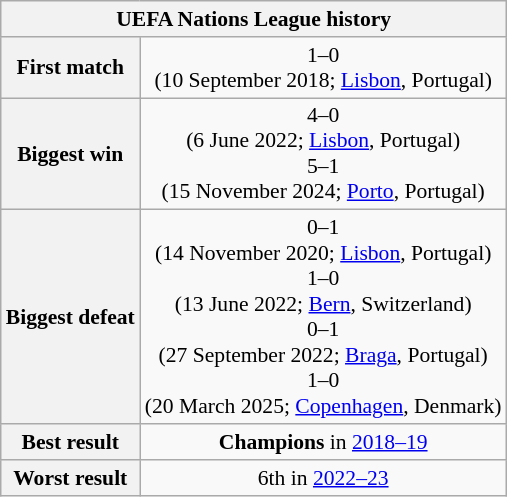<table class="wikitable collapsible collapsed" style="text-align: center;font-size:90%;">
<tr>
<th colspan=2>UEFA Nations League history</th>
</tr>
<tr>
<th>First match</th>
<td> 1–0 <br> (10 September 2018; <a href='#'>Lisbon</a>, Portugal)</td>
</tr>
<tr>
<th>Biggest win</th>
<td> 4–0 <br> (6 June 2022; <a href='#'>Lisbon</a>, Portugal)<br> 5–1 <br> (15 November 2024; <a href='#'>Porto</a>, Portugal)</td>
</tr>
<tr>
<th>Biggest defeat</th>
<td> 0–1 <br>(14 November 2020; <a href='#'>Lisbon</a>, Portugal)<br> 1–0 <br>(13 June 2022; <a href='#'>Bern</a>, Switzerland)<br> 0–1 <br>(27 September 2022; <a href='#'>Braga</a>, Portugal)<br> 1–0 <br>(20 March 2025; <a href='#'>Copenhagen</a>, Denmark)</td>
</tr>
<tr>
<th>Best result</th>
<td><strong>Champions</strong> in <a href='#'>2018–19</a></td>
</tr>
<tr>
<th>Worst result</th>
<td>6th in <a href='#'>2022–23</a></td>
</tr>
</table>
